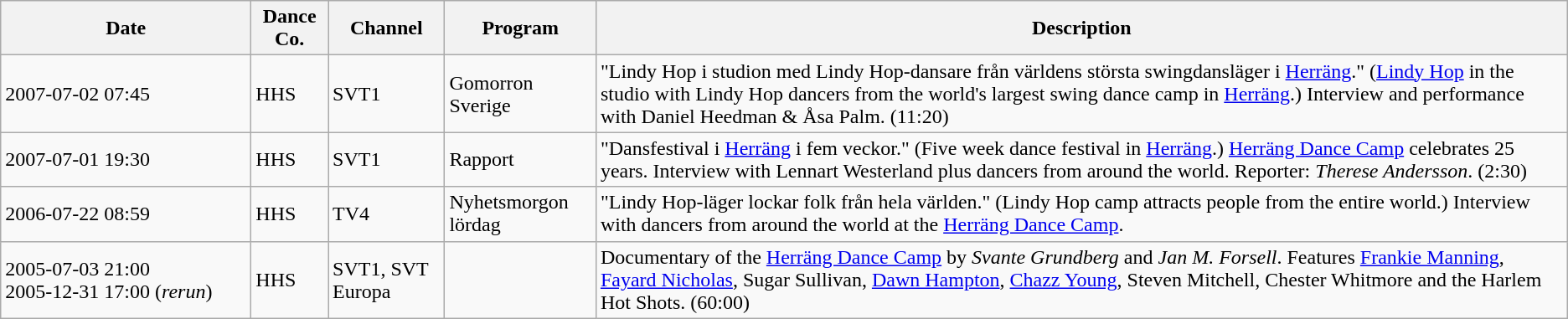<table class="wikitable">
<tr>
<th style="width: 12em">Date</th>
<th>Dance Co.</th>
<th>Channel</th>
<th>Program</th>
<th>Description</th>
</tr>
<tr>
<td>2007-07-02 07:45</td>
<td>HHS</td>
<td>SVT1</td>
<td>Gomorron Sverige</td>
<td>"Lindy Hop i studion med Lindy Hop-dansare från världens största swingdansläger i <a href='#'>Herräng</a>." (<a href='#'>Lindy Hop</a> in the studio with Lindy Hop dancers from the world's largest swing dance camp in <a href='#'>Herräng</a>.) Interview and performance with Daniel Heedman & Åsa Palm. (11:20)</td>
</tr>
<tr>
<td>2007-07-01 19:30</td>
<td>HHS</td>
<td>SVT1</td>
<td>Rapport</td>
<td>"Dansfestival i <a href='#'>Herräng</a> i fem veckor." (Five week dance festival in <a href='#'>Herräng</a>.) <a href='#'>Herräng Dance Camp</a> celebrates 25 years. Interview with Lennart Westerland plus dancers from around the world. Reporter: <em>Therese Andersson</em>. (2:30)</td>
</tr>
<tr>
<td>2006-07-22 08:59</td>
<td>HHS</td>
<td>TV4</td>
<td>Nyhetsmorgon lördag</td>
<td>"Lindy Hop-läger lockar folk från hela världen." (Lindy Hop camp attracts people from the entire world.) Interview with dancers from around the world at the <a href='#'>Herräng Dance Camp</a>.</td>
</tr>
<tr>
<td>2005-07-03 21:00<br>2005-12-31 17:00 (<em>rerun</em>)</td>
<td>HHS</td>
<td>SVT1, SVT Europa</td>
<td></td>
<td>Documentary of the <a href='#'>Herräng Dance Camp</a> by <em>Svante Grundberg</em> and <em>Jan M. Forsell</em>. Features <a href='#'>Frankie Manning</a>, <a href='#'>Fayard Nicholas</a>, Sugar Sullivan, <a href='#'>Dawn Hampton</a>, <a href='#'>Chazz Young</a>, Steven Mitchell, Chester Whitmore and the Harlem Hot Shots. (60:00)</td>
</tr>
</table>
